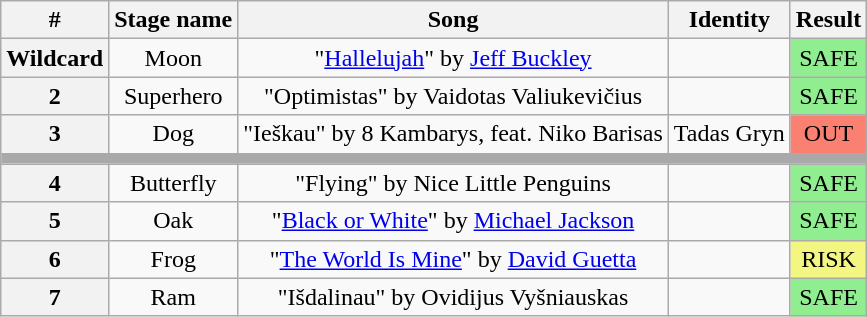<table class="wikitable plainrowheaders" style="text-align: center;">
<tr>
<th>#</th>
<th>Stage name</th>
<th>Song</th>
<th>Identity</th>
<th>Result</th>
</tr>
<tr>
<th>Wildcard</th>
<td>Moon</td>
<td>"<a href='#'>Hallelujah</a>" by <a href='#'>Jeff Buckley</a></td>
<td></td>
<td bgcolor="lightgreen">SAFE</td>
</tr>
<tr>
<th>2</th>
<td>Superhero</td>
<td>"Optimistas" by Vaidotas Valiukevičius</td>
<td></td>
<td bgcolor="lightgreen">SAFE</td>
</tr>
<tr>
<th>3</th>
<td>Dog</td>
<td>"Ieškau" by 8 Kambarys, feat. Niko Barisas</td>
<td>Tadas Gryn</td>
<td bgcolor="salmon">OUT</td>
</tr>
<tr>
<td colspan="5" style="background:darkgray"></td>
</tr>
<tr>
<th>4</th>
<td>Butterfly</td>
<td>"Flying" by Nice Little Penguins</td>
<td></td>
<td bgcolor="lightgreen">SAFE</td>
</tr>
<tr>
<th>5</th>
<td>Oak</td>
<td>"<a href='#'>Black or White</a>" by <a href='#'>Michael Jackson</a></td>
<td></td>
<td bgcolor="lightgreen">SAFE</td>
</tr>
<tr>
<th>6</th>
<td>Frog</td>
<td>"<a href='#'>The World Is Mine</a>" by <a href='#'>David Guetta</a></td>
<td></td>
<td bgcolor="#F3F781">RISK</td>
</tr>
<tr>
<th>7</th>
<td>Ram</td>
<td>"Išdalinau" by Ovidijus Vyšniauskas</td>
<td></td>
<td bgcolor="lightgreen">SAFE</td>
</tr>
</table>
